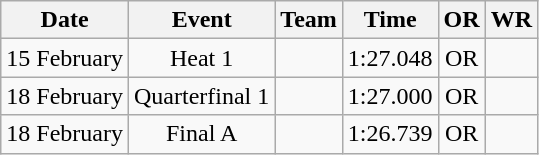<table class="wikitable" style="text-align:center">
<tr>
<th>Date</th>
<th>Event</th>
<th>Team</th>
<th>Time</th>
<th>OR</th>
<th>WR</th>
</tr>
<tr>
<td>15 February</td>
<td>Heat 1</td>
<td></td>
<td>1:27.048</td>
<td>OR</td>
<td></td>
</tr>
<tr>
<td>18 February</td>
<td>Quarterfinal 1</td>
<td></td>
<td>1:27.000</td>
<td>OR</td>
<td></td>
</tr>
<tr>
<td>18 February</td>
<td>Final A</td>
<td></td>
<td>1:26.739</td>
<td>OR</td>
<td></td>
</tr>
</table>
